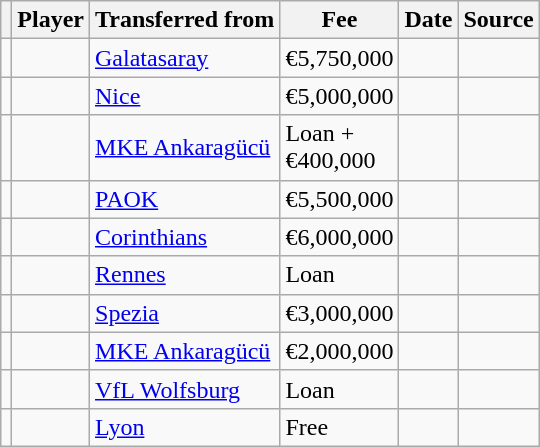<table class="wikitable plainrowheaders sortable">
<tr>
<th></th>
<th scope="col">Player</th>
<th>Transferred from</th>
<th style="width: 65px;">Fee</th>
<th scope="col">Date</th>
<th scope="col">Source</th>
</tr>
<tr>
<td align="center"></td>
<td></td>
<td> <a href='#'>Galatasaray</a></td>
<td>€5,750,000</td>
<td></td>
<td></td>
</tr>
<tr>
<td align="center"></td>
<td></td>
<td> <a href='#'>Nice</a></td>
<td>€5,000,000</td>
<td></td>
<td></td>
</tr>
<tr>
<td align="center"></td>
<td></td>
<td> <a href='#'>MKE Ankaragücü</a></td>
<td>Loan + €400,000</td>
<td></td>
<td></td>
</tr>
<tr>
<td align="center"></td>
<td></td>
<td> <a href='#'>PAOK</a></td>
<td>€5,500,000</td>
<td></td>
<td></td>
</tr>
<tr>
<td align="center"></td>
<td></td>
<td> <a href='#'>Corinthians</a></td>
<td>€6,000,000</td>
<td></td>
<td></td>
</tr>
<tr>
<td align="center"></td>
<td></td>
<td> <a href='#'>Rennes</a></td>
<td>Loan</td>
<td></td>
<td></td>
</tr>
<tr>
<td align="center"></td>
<td></td>
<td> <a href='#'>Spezia</a></td>
<td>€3,000,000</td>
<td></td>
<td></td>
</tr>
<tr>
<td align="center"></td>
<td></td>
<td> <a href='#'>MKE Ankaragücü</a></td>
<td>€2,000,000</td>
<td></td>
<td></td>
</tr>
<tr>
<td align="center"></td>
<td></td>
<td> <a href='#'>VfL Wolfsburg</a></td>
<td>Loan</td>
<td></td>
<td></td>
</tr>
<tr>
<td align="center"></td>
<td></td>
<td> <a href='#'>Lyon</a></td>
<td>Free</td>
<td></td>
<td></td>
</tr>
</table>
